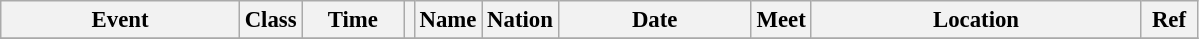<table class="wikitable" style="font-size: 95%;">
<tr>
<th style="width:10em">Event</th>
<th>Class</th>
<th style="width:4em">Time</th>
<th class="unsortable"></th>
<th>Name</th>
<th>Nation</th>
<th style="width:8em">Date</th>
<th>Meet</th>
<th style="width:14em">Location</th>
<th style="width:2em">Ref</th>
</tr>
<tr>
</tr>
</table>
